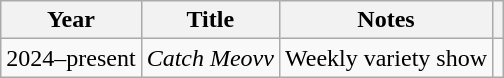<table class="wikitable">
<tr>
<th>Year</th>
<th>Title</th>
<th>Notes</th>
<th></th>
</tr>
<tr>
<td>2024–present</td>
<td><em>Catch Meovv</em></td>
<td>Weekly variety show</td>
<td></td>
</tr>
</table>
